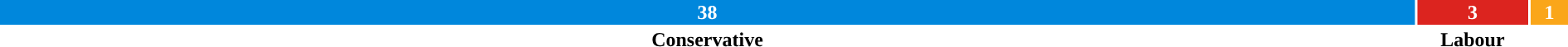<table style="width:100%; text-align:center;">
<tr style="color:white;">
<td style="background:#0087dc; width:90.5%;"><strong>38</strong></td>
<td style="background:#dc241f; width:7.1%"><strong>3</strong></td>
<td style="background:#faa61a; width:2.4%"><strong>1</strong></td>
</tr>
<tr>
<td><span><strong>Conservative</strong></span></td>
<td><span><strong>Labour</strong></span></td>
</tr>
</table>
